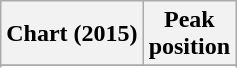<table class="wikitable sortable plainrowheaders" style="text-align:center">
<tr>
<th scope="col">Chart (2015)</th>
<th scope="col">Peak<br> position</th>
</tr>
<tr>
</tr>
<tr>
</tr>
<tr>
</tr>
<tr>
</tr>
<tr>
</tr>
</table>
